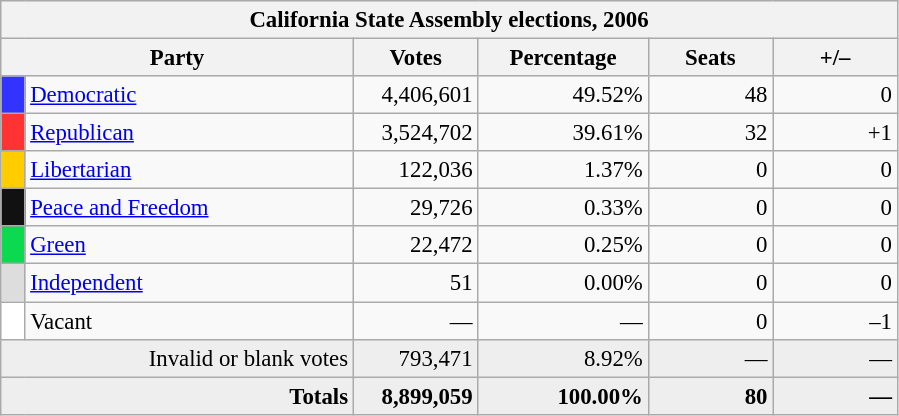<table class="wikitable" style="font-size: 95%;">
<tr style="background:#e9e9e9;">
<th colspan="6">California State Assembly elections, 2006</th>
</tr>
<tr style="background:#eee; text-align:center;">
<th colspan=2 style="width: 15em">Party</th>
<th style="width: 5em">Votes</th>
<th style="width: 7em">Percentage</th>
<th style="width: 5em">Seats</th>
<th style="width: 5em">+/–</th>
</tr>
<tr>
<th style="background:#33f; width:3px;"></th>
<td style="width: 130px"><a href='#'>Democratic</a></td>
<td style="text-align:right;">4,406,601</td>
<td style="text-align:right;">49.52%</td>
<td style="text-align:right;">48</td>
<td style="text-align:right;">0</td>
</tr>
<tr>
<th style="background:#f33; width:3px;"></th>
<td style="width: 130px"><a href='#'>Republican</a></td>
<td style="text-align:right;">3,524,702</td>
<td style="text-align:right;">39.61%</td>
<td style="text-align:right;">32</td>
<td style="text-align:right;">+1</td>
</tr>
<tr>
<th style="background:#fc0; width:3px;"></th>
<td style="width: 130px"><a href='#'>Libertarian</a></td>
<td style="text-align:right;">122,036</td>
<td style="text-align:right;">1.37%</td>
<td style="text-align:right;">0</td>
<td style="text-align:right;">0</td>
</tr>
<tr>
<th style="background:#111; width:3px;"></th>
<td style="width: 130px"><a href='#'>Peace and Freedom</a></td>
<td style="text-align:right;">29,726</td>
<td style="text-align:right;">0.33%</td>
<td style="text-align:right;">0</td>
<td style="text-align:right;">0</td>
</tr>
<tr>
<th style="background:#0bda51; width:3px;"></th>
<td style="width: 130px"><a href='#'>Green</a></td>
<td style="text-align:right;">22,472</td>
<td style="text-align:right;">0.25%</td>
<td style="text-align:right;">0</td>
<td style="text-align:right;">0</td>
</tr>
<tr>
<th style="background:#ddd; width:3px;"></th>
<td style="width: 130px"><a href='#'>Independent</a></td>
<td style="text-align:right;">51</td>
<td style="text-align:right;">0.00%</td>
<td style="text-align:right;">0</td>
<td style="text-align:right;">0</td>
</tr>
<tr>
<th style="background:#fff; width:3px;"></th>
<td style="width: 130px">Vacant</td>
<td style="text-align:right;">—</td>
<td style="text-align:right;">—</td>
<td style="text-align:right;">0</td>
<td style="text-align:right;">–1</td>
</tr>
<tr style="background:#eee; text-align:right;">
<td colspan="2">Invalid or blank votes</td>
<td>793,471</td>
<td>8.92%</td>
<td>—</td>
<td>—</td>
</tr>
<tr style="background:#eee; text-align:right;">
<td colspan="2"><strong>Totals</strong></td>
<td><strong>8,899,059</strong></td>
<td><strong>100.00%</strong></td>
<td><strong>80</strong></td>
<td><strong>—</strong></td>
</tr>
</table>
